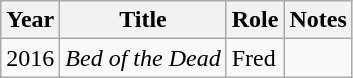<table class="wikitable sortable">
<tr>
<th>Year</th>
<th>Title</th>
<th>Role</th>
<th>Notes</th>
</tr>
<tr>
<td>2016</td>
<td><em>Bed of the Dead</em></td>
<td>Fred</td>
<td></td>
</tr>
</table>
